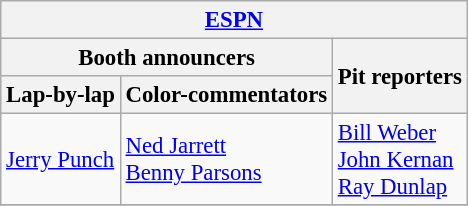<table class="wikitable" style="font-size: 95%">
<tr>
<th colspan=3><a href='#'>ESPN</a></th>
</tr>
<tr>
<th colspan=2>Booth announcers</th>
<th rowspan=2>Pit reporters</th>
</tr>
<tr>
<th><strong>Lap-by-lap</strong></th>
<th><strong>Color-commentators</strong></th>
</tr>
<tr>
<td><a href='#'>Jerry Punch</a></td>
<td><a href='#'>Ned Jarrett</a> <br> <a href='#'>Benny Parsons</a></td>
<td><a href='#'>Bill Weber</a> <br> <a href='#'>John Kernan</a> <br> <a href='#'>Ray Dunlap</a></td>
</tr>
<tr>
</tr>
</table>
